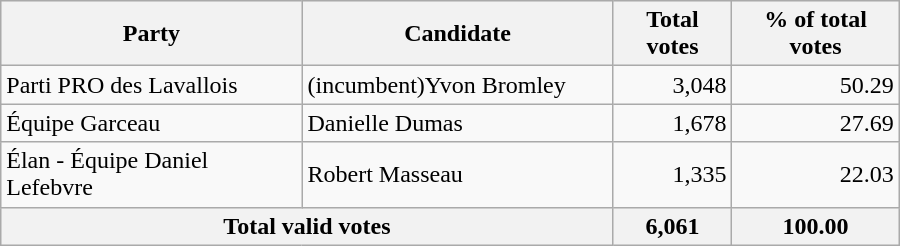<table style="width:600px;" class="wikitable">
<tr style="background-color:#E9E9E9">
<th colspan="2" style="width: 200px">Party</th>
<th colspan="1" style="width: 200px">Candidate</th>
<th align="right">Total votes</th>
<th align="right">% of total votes</th>
</tr>
<tr>
<td colspan="2" align="left">Parti PRO des Lavallois</td>
<td align="left">(incumbent)Yvon Bromley</td>
<td align="right">3,048</td>
<td align="right">50.29</td>
</tr>
<tr>
<td colspan="2" align="left">Équipe Garceau</td>
<td align="left">Danielle Dumas</td>
<td align="right">1,678</td>
<td align="right">27.69</td>
</tr>
<tr>
<td colspan="2" align="left">Élan - Équipe Daniel Lefebvre</td>
<td align="left">Robert Masseau</td>
<td align="right">1,335</td>
<td align="right">22.03</td>
</tr>
<tr bgcolor="#EEEEEE">
<th colspan="3"  align="left">Total valid votes</th>
<th align="right">6,061</th>
<th align="right">100.00</th>
</tr>
</table>
